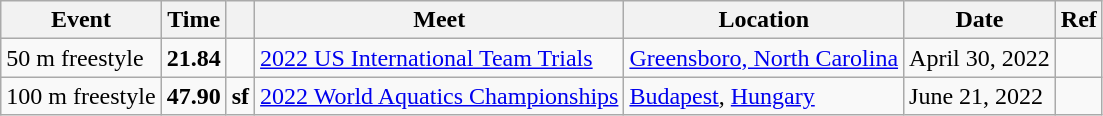<table class="wikitable">
<tr>
<th>Event</th>
<th>Time</th>
<th></th>
<th>Meet</th>
<th>Location</th>
<th>Date</th>
<th>Ref</th>
</tr>
<tr>
<td>50 m freestyle</td>
<td align="center"><strong>21.84</strong></td>
<td></td>
<td><a href='#'>2022 US International Team Trials</a></td>
<td><a href='#'>Greensboro, North Carolina</a></td>
<td>April 30, 2022</td>
<td align="center"></td>
</tr>
<tr>
<td>100 m freestyle</td>
<td align="center"><strong>47.90</strong></td>
<td><strong>sf</strong></td>
<td><a href='#'>2022 World Aquatics Championships</a></td>
<td><a href='#'>Budapest</a>, <a href='#'>Hungary</a></td>
<td>June 21, 2022</td>
<td align="center"></td>
</tr>
</table>
